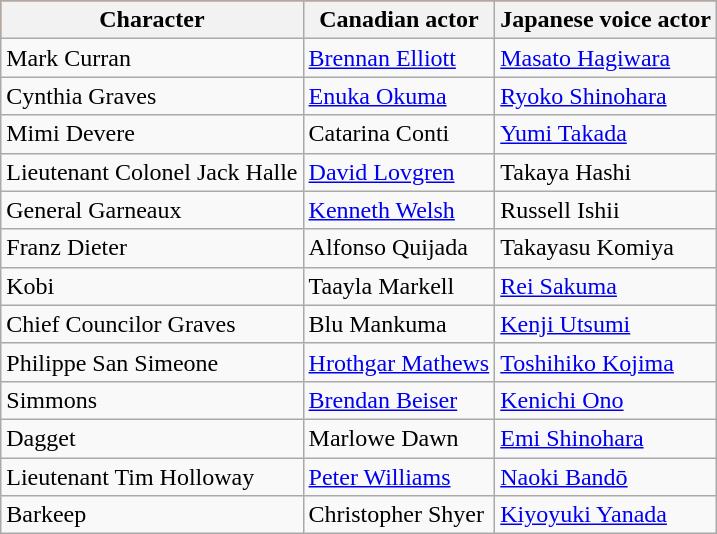<table border="1" style="border-collapse:collapse;" class="wikitable">
<tr style="background-color:rgb(255,85,0);">
<th>Character</th>
<th>Canadian actor</th>
<th>Japanese voice actor</th>
</tr>
<tr>
<td>Mark Curran</td>
<td><a href='#'>Brennan Elliott</a></td>
<td><a href='#'>Masato Hagiwara</a></td>
</tr>
<tr>
<td>Cynthia Graves</td>
<td><a href='#'>Enuka Okuma</a></td>
<td><a href='#'>Ryoko Shinohara</a></td>
</tr>
<tr>
<td>Mimi Devere</td>
<td>Catarina Conti</td>
<td><a href='#'>Yumi Takada</a></td>
</tr>
<tr>
<td>Lieutenant Colonel Jack Halle</td>
<td><a href='#'>David Lovgren</a></td>
<td>Takaya Hashi</td>
</tr>
<tr>
<td>General Garneaux</td>
<td><a href='#'>Kenneth Welsh</a></td>
<td>Russell Ishii</td>
</tr>
<tr>
<td>Franz Dieter</td>
<td>Alfonso Quijada</td>
<td>Takayasu Komiya</td>
</tr>
<tr>
<td>Kobi</td>
<td>Taayla Markell</td>
<td><a href='#'>Rei Sakuma</a></td>
</tr>
<tr>
<td>Chief Councilor Graves</td>
<td>Blu Mankuma</td>
<td><a href='#'>Kenji Utsumi</a></td>
</tr>
<tr>
<td>Philippe San Simeone</td>
<td><a href='#'>Hrothgar Mathews</a></td>
<td><a href='#'>Toshihiko Kojima</a></td>
</tr>
<tr>
<td>Simmons</td>
<td><a href='#'>Brendan Beiser</a></td>
<td><a href='#'>Kenichi Ono</a></td>
</tr>
<tr>
<td>Dagget</td>
<td>Marlowe Dawn</td>
<td><a href='#'>Emi Shinohara</a></td>
</tr>
<tr>
<td>Lieutenant Tim Holloway</td>
<td><a href='#'>Peter Williams</a></td>
<td><a href='#'>Naoki Bandō</a></td>
</tr>
<tr>
<td>Barkeep</td>
<td>Christopher Shyer</td>
<td><a href='#'>Kiyoyuki Yanada</a></td>
</tr>
</table>
